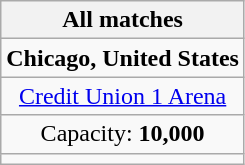<table class="wikitable" style="text-align:center">
<tr>
<th>All matches</th>
</tr>
<tr>
<td><strong>Chicago, United States</strong></td>
</tr>
<tr>
<td><a href='#'>Credit Union 1 Arena</a></td>
</tr>
<tr>
<td>Capacity: <strong>10,000</strong></td>
</tr>
<tr>
<td></td>
</tr>
</table>
